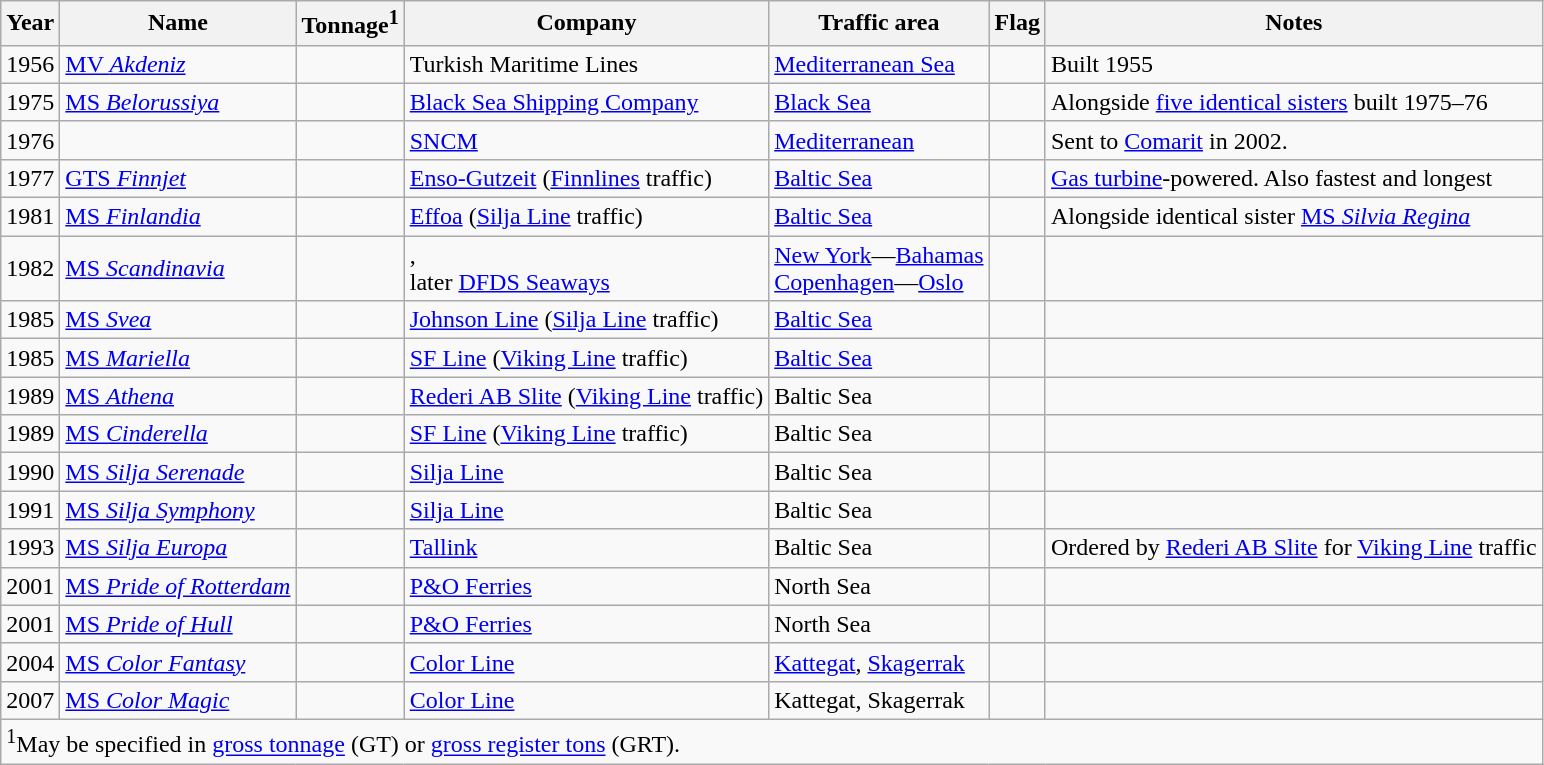<table class="wikitable">
<tr>
<th>Year </th>
<th>Name</th>
<th>Tonnage<sup>1</sup></th>
<th>Company</th>
<th>Traffic area</th>
<th>Flag</th>
<th>Notes</th>
</tr>
<tr>
<td>1956</td>
<td><a href='#'>MV <em>Akdeniz</em></a></td>
<td align="Center"></td>
<td>Turkish Maritime Lines</td>
<td><a href='#'>Mediterranean Sea</a></td>
<td></td>
<td>Built 1955</td>
</tr>
<tr>
<td>1975</td>
<td><a href='#'>MS <em>Belorussiya</em></a></td>
<td align="Center"></td>
<td><a href='#'>Black Sea Shipping Company</a></td>
<td><a href='#'>Black Sea</a></td>
<td></td>
<td>Alongside <a href='#'>five identical sisters</a> built 1975–76</td>
</tr>
<tr>
<td>1976</td>
<td></td>
<td align="Center"></td>
<td><a href='#'>SNCM</a></td>
<td><a href='#'>Mediterranean</a></td>
<td></td>
<td>Sent to <a href='#'>Comarit</a> in 2002.</td>
</tr>
<tr>
<td>1977</td>
<td><a href='#'>GTS <em>Finnjet</em></a></td>
<td align="Center"></td>
<td><a href='#'>Enso-Gutzeit</a> (<a href='#'>Finnlines</a> traffic)</td>
<td><a href='#'>Baltic Sea</a></td>
<td></td>
<td><a href='#'>Gas turbine</a>-powered. Also fastest and longest</td>
</tr>
<tr>
<td>1981</td>
<td><a href='#'>MS <em>Finlandia</em></a></td>
<td align="Center"></td>
<td><a href='#'>Effoa</a> (<a href='#'>Silja Line</a> traffic)</td>
<td><a href='#'>Baltic Sea</a></td>
<td></td>
<td>Alongside identical sister <a href='#'>MS <em>Silvia Regina</em></a></td>
</tr>
<tr>
<td>1982</td>
<td><a href='#'>MS <em>Scandinavia</em></a></td>
<td align="Center"></td>
<td>,<br>later <a href='#'>DFDS Seaways</a></td>
<td><a href='#'>New York</a>—<a href='#'>Bahamas</a><br><a href='#'>Copenhagen</a>—<a href='#'>Oslo</a></td>
<td></td>
<td></td>
</tr>
<tr>
<td>1985</td>
<td><a href='#'>MS <em>Svea</em></a></td>
<td align="Center"></td>
<td><a href='#'>Johnson Line</a> (<a href='#'>Silja Line</a> traffic)</td>
<td><a href='#'>Baltic Sea</a></td>
<td></td>
<td></td>
</tr>
<tr>
<td>1985</td>
<td><a href='#'>MS <em>Mariella</em></a></td>
<td align="Center"></td>
<td><a href='#'>SF Line</a> (<a href='#'>Viking Line</a> traffic)</td>
<td><a href='#'>Baltic Sea</a></td>
<td></td>
<td></td>
</tr>
<tr>
<td>1989</td>
<td><a href='#'>MS <em>Athena</em></a></td>
<td align="Center"></td>
<td><a href='#'>Rederi AB Slite</a> (<a href='#'>Viking Line</a> traffic)</td>
<td>Baltic Sea</td>
<td></td>
<td></td>
</tr>
<tr>
<td>1989</td>
<td><a href='#'>MS <em>Cinderella</em></a></td>
<td align="Center"></td>
<td><a href='#'>SF Line</a> (<a href='#'>Viking Line</a> traffic)</td>
<td>Baltic Sea</td>
<td></td>
<td></td>
</tr>
<tr>
<td>1990</td>
<td><a href='#'>MS <em>Silja Serenade</em></a></td>
<td align="Center"></td>
<td><a href='#'>Silja Line</a></td>
<td>Baltic Sea</td>
<td></td>
<td></td>
</tr>
<tr>
<td>1991</td>
<td><a href='#'>MS <em>Silja Symphony</em></a></td>
<td align="Center"></td>
<td><a href='#'>Silja Line</a></td>
<td>Baltic Sea</td>
<td></td>
<td></td>
</tr>
<tr>
<td>1993</td>
<td><a href='#'>MS <em>Silja Europa</em></a></td>
<td align="Center"></td>
<td><a href='#'>Tallink</a></td>
<td>Baltic Sea</td>
<td></td>
<td>Ordered by <a href='#'>Rederi AB Slite</a> for <a href='#'>Viking Line</a> traffic</td>
</tr>
<tr>
<td>2001</td>
<td><a href='#'>MS <em>Pride of Rotterdam</em></a></td>
<td align="Center"></td>
<td><a href='#'>P&O Ferries</a></td>
<td>North Sea</td>
<td></td>
<td></td>
</tr>
<tr>
<td>2001</td>
<td><a href='#'>MS <em>Pride of Hull</em></a></td>
<td align="Center"></td>
<td><a href='#'>P&O Ferries</a></td>
<td>North Sea</td>
<td></td>
<td></td>
</tr>
<tr>
<td>2004</td>
<td><a href='#'>MS <em>Color Fantasy</em></a></td>
<td align="Center"></td>
<td><a href='#'>Color Line</a></td>
<td><a href='#'>Kattegat</a>, <a href='#'>Skagerrak</a></td>
<td></td>
<td></td>
</tr>
<tr>
<td>2007</td>
<td><a href='#'>MS <em>Color Magic</em></a></td>
<td align="Center"></td>
<td><a href='#'>Color Line</a></td>
<td>Kattegat, Skagerrak</td>
<td></td>
<td></td>
</tr>
<tr>
<td colspan="7"><sup>1</sup>May be specified in <a href='#'>gross tonnage</a> (GT) or <a href='#'>gross register tons</a> (GRT).</td>
</tr>
</table>
